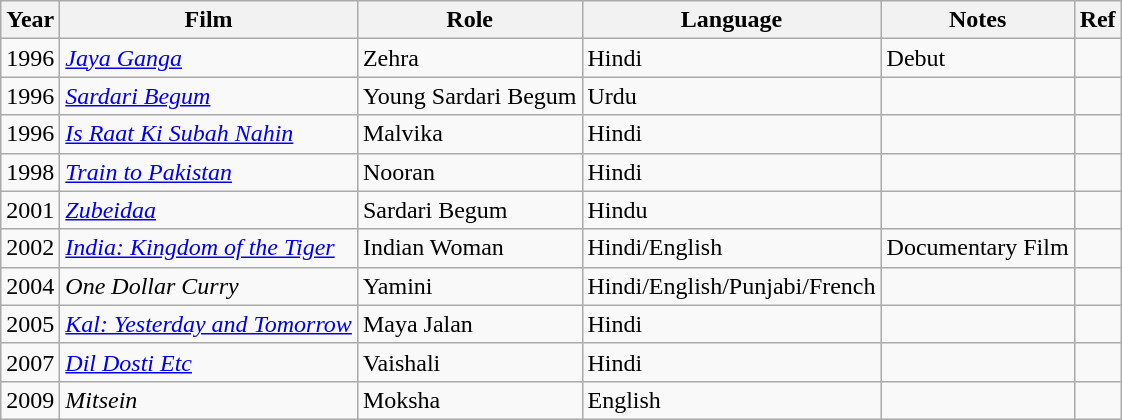<table class="wikitable sortable">
<tr>
<th>Year</th>
<th>Film</th>
<th>Role</th>
<th>Language</th>
<th>Notes</th>
<th>Ref</th>
</tr>
<tr>
<td>1996</td>
<td><em><a href='#'>Jaya Ganga</a></em></td>
<td>Zehra</td>
<td>Hindi</td>
<td>Debut</td>
<td></td>
</tr>
<tr>
<td>1996</td>
<td><em><a href='#'>Sardari Begum</a></em></td>
<td>Young Sardari Begum</td>
<td>Urdu</td>
<td></td>
<td></td>
</tr>
<tr>
<td>1996</td>
<td><em><a href='#'>Is Raat Ki Subah Nahin</a></em></td>
<td>Malvika</td>
<td>Hindi</td>
<td></td>
<td></td>
</tr>
<tr>
<td>1998</td>
<td><em><a href='#'>Train to Pakistan</a></em></td>
<td>Nooran</td>
<td>Hindi</td>
<td></td>
<td></td>
</tr>
<tr>
<td>2001</td>
<td><em><a href='#'>Zubeidaa</a></em></td>
<td>Sardari Begum</td>
<td>Hindu</td>
<td></td>
<td></td>
</tr>
<tr>
<td>2002</td>
<td><em><a href='#'>India: Kingdom of the Tiger</a></em></td>
<td>Indian Woman</td>
<td>Hindi/English</td>
<td>Documentary Film</td>
<td></td>
</tr>
<tr>
<td>2004</td>
<td><em>One Dollar Curry</em></td>
<td>Yamini</td>
<td>Hindi/English/Punjabi/French</td>
<td></td>
<td></td>
</tr>
<tr>
<td>2005</td>
<td><em><a href='#'>Kal: Yesterday and Tomorrow</a></em></td>
<td>Maya Jalan</td>
<td>Hindi</td>
<td></td>
<td></td>
</tr>
<tr>
<td>2007</td>
<td><em><a href='#'>Dil Dosti Etc</a></em></td>
<td>Vaishali</td>
<td>Hindi</td>
<td></td>
<td></td>
</tr>
<tr>
<td>2009</td>
<td><em>Mitsein</em></td>
<td>Moksha</td>
<td>English</td>
<td></td>
<td></td>
</tr>
</table>
